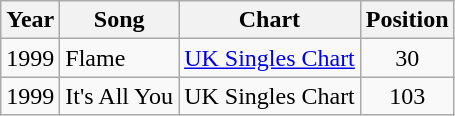<table class="wikitable">
<tr>
<th>Year</th>
<th>Song</th>
<th>Chart</th>
<th>Position</th>
</tr>
<tr>
<td>1999</td>
<td>Flame</td>
<td><a href='#'>UK Singles Chart</a></td>
<td align="center">30</td>
</tr>
<tr>
<td>1999</td>
<td>It's All You</td>
<td>UK Singles Chart</td>
<td align="center">103</td>
</tr>
</table>
